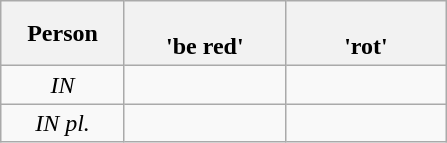<table class="wikitable">
<tr>
<th>Person</th>
<th><br>'be red'</th>
<th><br>'rot'</th>
</tr>
<tr style="text-align:center;">
<td style="width:75px; "><em>IN</em></td>
<td style="width:100px; "><br></td>
<td style="width:100px; "><br></td>
</tr>
<tr style="text-align:center;">
<td style="width:75px; "><em>IN pl.</em></td>
<td style="width:100px; "><br></td>
<td style="width:100px; "><br></td>
</tr>
</table>
